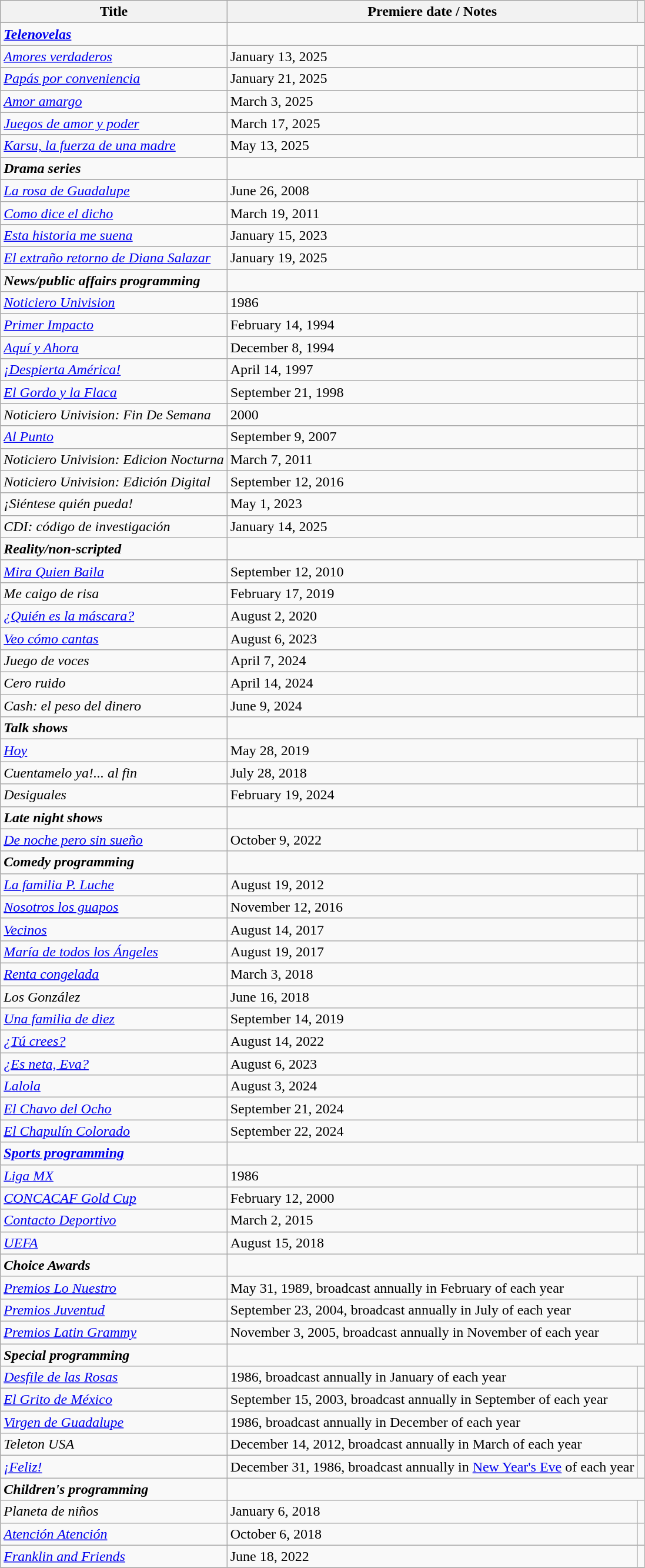<table class="wikitable">
<tr>
<th>Title</th>
<th>Premiere date / Notes</th>
<th></th>
</tr>
<tr>
<td><strong><em><a href='#'>Telenovelas</a></em></strong></td>
</tr>
<tr>
<td><em><a href='#'>Amores verdaderos</a></em></td>
<td>January 13, 2025</td>
<td></td>
</tr>
<tr>
<td><em><a href='#'>Papás por conveniencia</a></em></td>
<td>January 21, 2025</td>
<td></td>
</tr>
<tr>
<td><em><a href='#'>Amor amargo</a></em></td>
<td>March 3, 2025</td>
<td></td>
</tr>
<tr>
<td><em><a href='#'>Juegos de amor y poder</a></em></td>
<td>March 17, 2025</td>
<td></td>
</tr>
<tr>
<td><em><a href='#'>Karsu, la fuerza de una madre</a></em></td>
<td>May 13, 2025</td>
<td></td>
</tr>
<tr>
<td><strong><em>Drama series</em></strong></td>
</tr>
<tr>
<td><em><a href='#'>La rosa de Guadalupe</a></em></td>
<td>June 26, 2008</td>
<td></td>
</tr>
<tr>
<td><em><a href='#'>Como dice el dicho</a></em></td>
<td>March 19, 2011</td>
<td></td>
</tr>
<tr>
<td><em><a href='#'>Esta historia me suena</a></em></td>
<td>January 15, 2023</td>
<td></td>
</tr>
<tr>
<td><em><a href='#'>El extraño retorno de Diana Salazar</a></em></td>
<td>January 19, 2025</td>
<td></td>
</tr>
<tr>
<td><strong><em>News/public affairs programming</em></strong></td>
</tr>
<tr>
<td><em><a href='#'>Noticiero Univision</a></em></td>
<td>1986</td>
<td></td>
</tr>
<tr>
<td><em><a href='#'>Primer Impacto</a></em></td>
<td>February 14, 1994</td>
<td></td>
</tr>
<tr>
<td><em><a href='#'>Aquí y Ahora</a></em></td>
<td>December 8, 1994</td>
<td></td>
</tr>
<tr>
<td><em><a href='#'>¡Despierta América!</a></em></td>
<td>April 14, 1997</td>
<td></td>
</tr>
<tr>
<td><em><a href='#'>El Gordo y la Flaca</a></em></td>
<td>September 21, 1998</td>
<td></td>
</tr>
<tr>
<td><em>Noticiero Univision: Fin De Semana</em></td>
<td>2000</td>
<td></td>
</tr>
<tr>
<td><em><a href='#'>Al Punto</a></em></td>
<td>September 9, 2007</td>
<td></td>
</tr>
<tr>
<td><em>Noticiero Univision: Edicion Nocturna</em></td>
<td>March 7, 2011</td>
<td></td>
</tr>
<tr>
<td><em>Noticiero Univision: Edición Digital</em></td>
<td>September 12, 2016</td>
<td></td>
</tr>
<tr>
<td><em>¡Siéntese quién pueda!</em></td>
<td>May 1, 2023</td>
<td></td>
</tr>
<tr>
<td><em>CDI: código de investigación</em></td>
<td>January 14, 2025</td>
<td></td>
</tr>
<tr>
<td><strong><em>Reality/non-scripted</em></strong></td>
</tr>
<tr>
<td><em><a href='#'>Mira Quien Baila</a></em></td>
<td>September 12, 2010</td>
<td></td>
</tr>
<tr>
<td><em>Me caigo de risa</em></td>
<td>February 17, 2019</td>
<td></td>
</tr>
<tr>
<td><em><a href='#'>¿Quién es la máscara?</a></em></td>
<td>August 2, 2020</td>
<td></td>
</tr>
<tr>
<td><em><a href='#'>Veo cómo cantas</a></em></td>
<td>August 6, 2023</td>
<td></td>
</tr>
<tr>
<td><em>Juego de voces</em></td>
<td>April 7, 2024</td>
<td></td>
</tr>
<tr>
<td><em>Cero ruido</em></td>
<td>April 14, 2024</td>
<td></td>
</tr>
<tr>
<td><em>Cash: el peso del dinero</em></td>
<td>June 9, 2024</td>
<td></td>
</tr>
<tr>
<td><strong><em>Talk shows</em></strong></td>
</tr>
<tr>
<td><em><a href='#'>Hoy</a></em></td>
<td>May 28, 2019</td>
<td></td>
</tr>
<tr>
<td><em>Cuentamelo ya!... al fin</em></td>
<td>July 28, 2018</td>
<td></td>
</tr>
<tr>
<td><em>Desiguales</em></td>
<td>February 19, 2024</td>
<td></td>
</tr>
<tr>
<td><strong><em>Late night shows</em></strong></td>
</tr>
<tr>
<td><em><a href='#'>De noche pero sin sueño</a></em></td>
<td>October 9, 2022</td>
<td></td>
</tr>
<tr>
<td><strong><em>Comedy programming</em></strong></td>
</tr>
<tr>
<td><em><a href='#'>La familia P. Luche</a></em></td>
<td>August 19, 2012</td>
<td></td>
</tr>
<tr>
<td><em><a href='#'>Nosotros los guapos</a></em></td>
<td>November 12, 2016</td>
<td></td>
</tr>
<tr>
<td><em><a href='#'>Vecinos</a></em></td>
<td>August 14, 2017</td>
<td></td>
</tr>
<tr>
<td><em><a href='#'>María de todos los Ángeles</a></em></td>
<td>August 19, 2017</td>
<td></td>
</tr>
<tr>
<td><em><a href='#'>Renta congelada</a></em></td>
<td>March 3, 2018</td>
<td></td>
</tr>
<tr>
<td><em>Los González</em></td>
<td>June 16, 2018</td>
<td></td>
</tr>
<tr>
<td><em><a href='#'>Una familia de diez</a></em></td>
<td>September 14, 2019</td>
<td></td>
</tr>
<tr>
<td><em><a href='#'>¿Tú crees?</a></em></td>
<td>August 14, 2022</td>
<td></td>
</tr>
<tr>
<td><em><a href='#'>¿Es neta, Eva?</a></em></td>
<td>August 6, 2023</td>
<td></td>
</tr>
<tr>
<td><em><a href='#'>Lalola</a></em></td>
<td>August 3, 2024</td>
<td></td>
</tr>
<tr>
<td><em><a href='#'>El Chavo del Ocho</a></em></td>
<td>September 21, 2024</td>
<td></td>
</tr>
<tr>
<td><em><a href='#'>El Chapulín Colorado</a></em></td>
<td>September 22, 2024</td>
<td></td>
</tr>
<tr>
<td><strong><em><a href='#'>Sports programming</a></em></strong></td>
</tr>
<tr>
<td><em><a href='#'>Liga MX</a></em></td>
<td>1986</td>
<td></td>
</tr>
<tr>
<td><em><a href='#'>CONCACAF Gold Cup</a></em></td>
<td>February 12, 2000</td>
<td></td>
</tr>
<tr>
<td><em><a href='#'>Contacto Deportivo</a></em></td>
<td>March 2, 2015</td>
<td></td>
</tr>
<tr>
<td><em><a href='#'>UEFA</a></em></td>
<td>August 15, 2018</td>
<td></td>
</tr>
<tr>
<td><strong><em>Choice Awards</em></strong></td>
</tr>
<tr>
<td><em><a href='#'>Premios Lo Nuestro</a></em></td>
<td>May 31, 1989, broadcast annually in February of each year</td>
<td></td>
</tr>
<tr>
<td><em><a href='#'>Premios Juventud</a></em></td>
<td>September 23, 2004, broadcast annually in July of each year</td>
<td></td>
</tr>
<tr>
<td><em><a href='#'>Premios Latin Grammy</a></em></td>
<td>November 3, 2005, broadcast annually in November of each year</td>
<td></td>
</tr>
<tr>
<td><strong><em>Special programming</em></strong></td>
</tr>
<tr>
<td><em><a href='#'>Desfile de las Rosas</a></em></td>
<td>1986, broadcast annually in January of each year</td>
<td></td>
</tr>
<tr>
<td><em><a href='#'>El Grito de México</a></em></td>
<td>September 15, 2003, broadcast annually in September of each year</td>
<td></td>
</tr>
<tr>
<td><em><a href='#'>Virgen de Guadalupe</a></em></td>
<td>1986, broadcast annually in December of each year</td>
<td></td>
</tr>
<tr>
<td><em>Teleton USA</em></td>
<td>December 14, 2012, broadcast annually in March of each year</td>
<td></td>
</tr>
<tr>
<td><em><a href='#'>¡Feliz!</a></em></td>
<td>December 31, 1986, broadcast annually in <a href='#'>New Year's Eve</a> of each year</td>
<td></td>
</tr>
<tr>
<td><strong><em>Children's programming</em></strong></td>
</tr>
<tr>
<td><em>Planeta de niños</em></td>
<td>January 6, 2018</td>
<td></td>
</tr>
<tr>
<td><em><a href='#'>Atención Atención</a></em></td>
<td>October 6, 2018</td>
<td></td>
</tr>
<tr>
<td><em><a href='#'>Franklin and Friends</a></em></td>
<td>June 18, 2022</td>
<td></td>
</tr>
<tr>
</tr>
</table>
